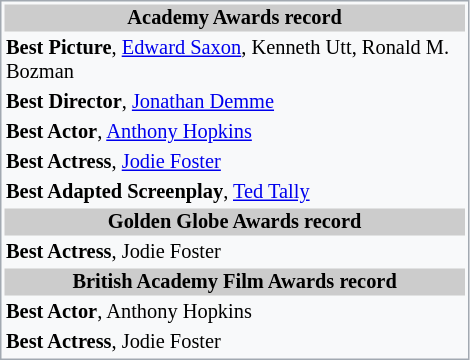<table class="floatright" style="width: 23em; font-size: 85%; border: 1px solid #a2a9b1; background-color: #f8f9fa;">
<tr style="background:#ccc; text-align:center;">
<th colspan="2">Academy Awards record</th>
</tr>
<tr>
<td><strong>Best Picture</strong>, <a href='#'>Edward Saxon</a>, Kenneth Utt, Ronald M. Bozman</td>
</tr>
<tr>
<td><strong>Best Director</strong>, <a href='#'>Jonathan Demme</a></td>
</tr>
<tr>
<td><strong>Best Actor</strong>, <a href='#'>Anthony Hopkins</a></td>
</tr>
<tr>
<td><strong>Best Actress</strong>, <a href='#'>Jodie Foster</a></td>
</tr>
<tr>
<td><strong>Best Adapted Screenplay</strong>, <a href='#'>Ted Tally</a></td>
</tr>
<tr style="background:#ccc; text-align:center;">
<th colspan="2">Golden Globe Awards record</th>
</tr>
<tr>
<td><strong>Best Actress</strong>, Jodie Foster</td>
</tr>
<tr style="background:#ccc; text-align:center;">
<th colspan="2">British Academy Film Awards record</th>
</tr>
<tr>
<td><strong>Best Actor</strong>, Anthony Hopkins</td>
</tr>
<tr>
<td><strong>Best Actress</strong>, Jodie Foster</td>
</tr>
</table>
